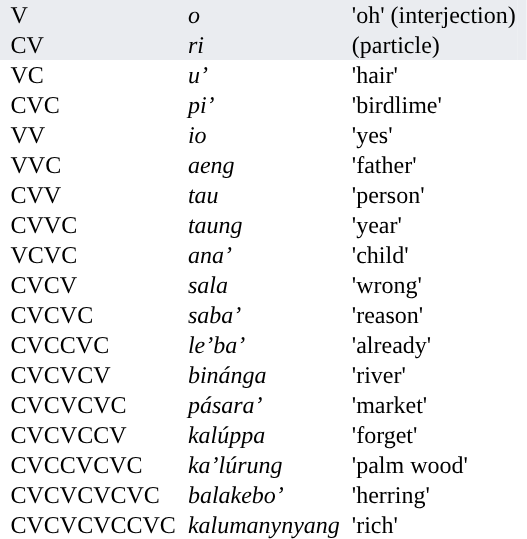<table class="floatright" style="border-spacing:0px">
<tr>
<td style="background:#eaecf0;"></td>
<td style="background:#eaecf0;">V</td>
<td style="background:#eaecf0;"></td>
<td style="background:#eaecf0;"><em>o</em></td>
<td style="background:#eaecf0;"></td>
<td style="background:#eaecf0;">'oh' (interjection)</td>
<td style="background:#eaecf0;"></td>
</tr>
<tr>
<td style="background:#eaecf0;"></td>
<td style="background:#eaecf0;">CV</td>
<td style="background:#eaecf0;"></td>
<td style="background:#eaecf0;"><em>ri</em></td>
<td style="background:#eaecf0;"></td>
<td style="background:#eaecf0;"> (particle)</td>
<td style="background:#eaecf0;"></td>
</tr>
<tr>
<td></td>
<td>VC</td>
<td></td>
<td><em>uʼ</em></td>
<td></td>
<td>'hair'</td>
<td></td>
</tr>
<tr>
<td></td>
<td>CVC</td>
<td></td>
<td><em>piʼ</em></td>
<td></td>
<td>'birdlime'</td>
<td></td>
</tr>
<tr>
<td></td>
<td>VV</td>
<td></td>
<td><em>io</em></td>
<td></td>
<td>'yes'</td>
<td></td>
</tr>
<tr>
<td></td>
<td>VVC</td>
<td></td>
<td><em>aeng</em></td>
<td></td>
<td>'father'</td>
<td></td>
</tr>
<tr>
<td></td>
<td>CVV</td>
<td></td>
<td><em>tau</em></td>
<td></td>
<td>'person'</td>
<td></td>
</tr>
<tr>
<td></td>
<td>CVVC</td>
<td></td>
<td><em>taung</em></td>
<td></td>
<td>'year'</td>
<td></td>
</tr>
<tr>
<td></td>
<td>VCVC</td>
<td></td>
<td><em>anaʼ</em></td>
<td></td>
<td>'child'</td>
<td></td>
</tr>
<tr>
<td></td>
<td>CVCV</td>
<td></td>
<td><em>sala</em></td>
<td></td>
<td>'wrong'</td>
<td></td>
</tr>
<tr>
<td></td>
<td>CVCVC</td>
<td></td>
<td><em>sabaʼ</em></td>
<td></td>
<td>'reason'</td>
<td></td>
</tr>
<tr>
<td></td>
<td>CVCCVC</td>
<td></td>
<td><em>leʼbaʼ</em></td>
<td></td>
<td>'already'</td>
<td></td>
</tr>
<tr>
<td></td>
<td>CVCVCV</td>
<td></td>
<td><em>binánga</em></td>
<td></td>
<td>'river'</td>
<td></td>
</tr>
<tr>
<td></td>
<td>CVCVCVC</td>
<td></td>
<td><em>pásaraʼ</em></td>
<td></td>
<td>'market'</td>
<td></td>
</tr>
<tr>
<td></td>
<td>CVCVCCV</td>
<td></td>
<td><em>kalúppa</em></td>
<td></td>
<td>'forget'</td>
<td></td>
</tr>
<tr>
<td></td>
<td>CVCCVCVC</td>
<td></td>
<td><em>kaʼlúrung</em></td>
<td></td>
<td>'palm wood'</td>
<td></td>
</tr>
<tr>
<td></td>
<td>CVCVCVCVC</td>
<td></td>
<td><em>balakeboʼ</em></td>
<td></td>
<td>'herring'</td>
<td></td>
</tr>
<tr>
<td> </td>
<td>CVCVCVCCVC</td>
<td> </td>
<td><em>kalumanynyang</em></td>
<td> </td>
<td>'rich'</td>
<td> </td>
</tr>
<tr>
</tr>
<tr>
<td colspan= 7></td>
</tr>
</table>
